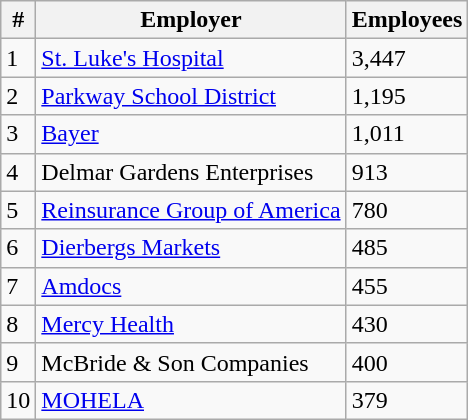<table class="wikitable">
<tr>
<th>#</th>
<th>Employer</th>
<th>Employees</th>
</tr>
<tr>
<td>1</td>
<td><a href='#'>St. Luke's Hospital</a></td>
<td>3,447</td>
</tr>
<tr>
<td>2</td>
<td><a href='#'>Parkway School District</a></td>
<td>1,195</td>
</tr>
<tr>
<td>3</td>
<td><a href='#'>Bayer</a></td>
<td>1,011</td>
</tr>
<tr>
<td>4</td>
<td>Delmar Gardens Enterprises</td>
<td>913</td>
</tr>
<tr>
<td>5</td>
<td><a href='#'>Reinsurance Group of America</a></td>
<td>780</td>
</tr>
<tr>
<td>6</td>
<td><a href='#'>Dierbergs Markets</a></td>
<td>485</td>
</tr>
<tr>
<td>7</td>
<td><a href='#'>Amdocs</a></td>
<td>455</td>
</tr>
<tr>
<td>8</td>
<td><a href='#'>Mercy Health</a></td>
<td>430</td>
</tr>
<tr>
<td>9</td>
<td>McBride & Son Companies</td>
<td>400</td>
</tr>
<tr>
<td>10</td>
<td><a href='#'>MOHELA</a></td>
<td>379</td>
</tr>
</table>
